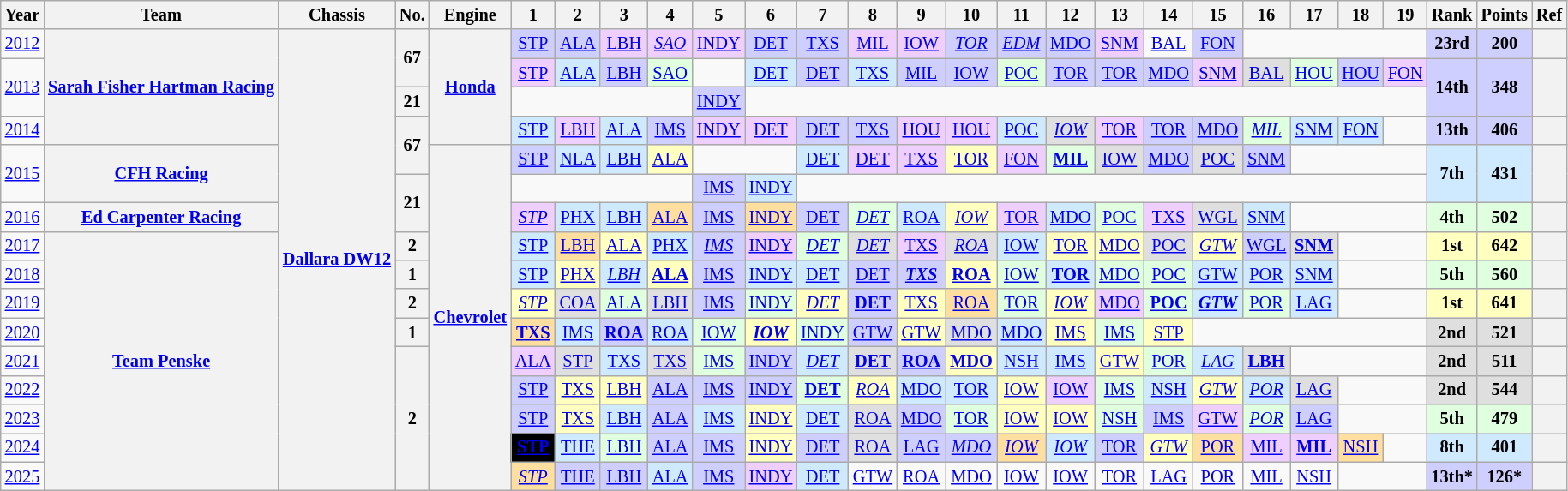<table class="wikitable" style="text-align:center; font-size:85%">
<tr>
<th>Year</th>
<th>Team</th>
<th>Chassis</th>
<th>No.</th>
<th>Engine</th>
<th>1</th>
<th>2</th>
<th>3</th>
<th>4</th>
<th>5</th>
<th>6</th>
<th>7</th>
<th>8</th>
<th>9</th>
<th>10</th>
<th>11</th>
<th>12</th>
<th>13</th>
<th>14</th>
<th>15</th>
<th>16</th>
<th>17</th>
<th>18</th>
<th>19</th>
<th>Rank</th>
<th>Points</th>
<th>Ref</th>
</tr>
<tr>
<td><a href='#'>2012</a></td>
<th rowspan=4 nowrap><a href='#'>Sarah Fisher Hartman Racing</a></th>
<th rowspan=16 nowrap><a href='#'>Dallara DW12</a></th>
<th rowspan=2>67</th>
<th rowspan=4><a href='#'>Honda</a></th>
<td style="background:#CFCFFF;"><a href='#'>STP</a><br></td>
<td style="background:#CFCFFF;"><a href='#'>ALA</a><br></td>
<td style="background:#EFCFFF;"><a href='#'>LBH</a><br></td>
<td style="background:#EFCFFF;"><em><a href='#'>SAO</a></em><br></td>
<td style="background:#EFCFFF;"><a href='#'>INDY</a><br></td>
<td style="background:#CFCFFF;"><a href='#'>DET</a><br></td>
<td style="background:#CFCFFF;"><a href='#'>TXS</a><br></td>
<td style="background:#EFCFFF;"><a href='#'>MIL</a><br></td>
<td style="background:#EFCFFF;"><a href='#'>IOW</a><br></td>
<td style="background:#CFCFFF;"><em><a href='#'>TOR</a></em><br></td>
<td style="background:#CFCFFF;"><em><a href='#'>EDM</a></em><br></td>
<td style="background:#CFCFFF;"><a href='#'>MDO</a><br></td>
<td style="background:#EFCFFF;"><a href='#'>SNM</a><br></td>
<td><a href='#'>BAL</a></td>
<td style="background:#CFCFFF;"><a href='#'>FON</a><br></td>
<td colspan=4></td>
<th style="background:#CFCFFF;">23rd</th>
<th style="background:#CFCFFF;">200</th>
<th></th>
</tr>
<tr>
<td rowspan=2><a href='#'>2013</a></td>
<td style="background:#EFCFFF;"><a href='#'>STP</a><br></td>
<td style="background:#CFEAFF;"><a href='#'>ALA</a><br></td>
<td style="background:#CFCFFF;"><a href='#'>LBH</a><br></td>
<td style="background:#DFFFDF;"><a href='#'>SAO</a><br></td>
<td colspan=1></td>
<td style="background:#CFEAFF;"><a href='#'>DET</a><br></td>
<td style="background:#CFCFFF;"><a href='#'>DET</a><br></td>
<td style="background:#CFEAFF;"><a href='#'>TXS</a><br></td>
<td style="background:#CFCFFF;"><a href='#'>MIL</a><br></td>
<td style="background:#CFCFFF;"><a href='#'>IOW</a><br></td>
<td style="background:#DFFFDF;"><a href='#'>POC</a><br></td>
<td style="background:#CFCFFF;"><a href='#'>TOR</a><br></td>
<td style="background:#CFCFFF;"><a href='#'>TOR</a><br></td>
<td style="background:#CFCFFF;"><a href='#'>MDO</a><br></td>
<td style="background:#EFCFFF;"><a href='#'>SNM</a><br></td>
<td style="background:#DFDFDF;"><a href='#'>BAL</a><br></td>
<td style="background:#DFFFDF;"><a href='#'>HOU</a><br></td>
<td style="background:#CFCFFF;"><a href='#'>HOU</a><br></td>
<td style="background:#EFCFFF;"><a href='#'>FON</a><br></td>
<th rowspan=2 style="background:#CFCFFF;">14th</th>
<th rowspan=2 style="background:#CFCFFF;">348</th>
<th rowspan=2></th>
</tr>
<tr>
<th>21</th>
<td colspan=4></td>
<td style="background:#CFCFFF;"><a href='#'>INDY</a><br></td>
</tr>
<tr>
<td><a href='#'>2014</a></td>
<th rowspan=2>67</th>
<td style="background:#CFEAFF;"><a href='#'>STP</a><br></td>
<td style="background:#EFCFFF;"><a href='#'>LBH</a><br></td>
<td style="background:#CFEAFF;"><a href='#'>ALA</a><br></td>
<td style="background:#CFCFFF;"><a href='#'>IMS</a><br></td>
<td style="background:#EFCFFF;"><a href='#'>INDY</a><br></td>
<td style="background:#EFCFFF;"><a href='#'>DET</a><br></td>
<td style="background:#CFCFFF;"><a href='#'>DET</a><br></td>
<td style="background:#CFCFFF;"><a href='#'>TXS</a><br></td>
<td style="background:#EFCFFF;"><a href='#'>HOU</a><br></td>
<td style="background:#EFCFFF;"><a href='#'>HOU</a><br></td>
<td style="background:#CFEAFF;"><a href='#'>POC</a><br></td>
<td style="background:#DFDFDF;"><em><a href='#'>IOW</a></em><br></td>
<td style="background:#EFCFFF;"><a href='#'>TOR</a><br></td>
<td style="background:#CFCFFF;"><a href='#'>TOR</a><br></td>
<td style="background:#CFCFFF;"><a href='#'>MDO</a><br></td>
<td style="background:#DFFFDF;"><em><a href='#'>MIL</a></em><br></td>
<td style="background:#CFEAFF;"><a href='#'>SNM</a><br></td>
<td style="background:#CFEAFF;"><a href='#'>FON</a><br></td>
<td></td>
<th style="background:#CFCFFF;">13th</th>
<th style="background:#CFCFFF;">406</th>
<th></th>
</tr>
<tr>
<td rowspan=2><a href='#'>2015</a></td>
<th rowspan=2 nowrap><a href='#'>CFH Racing</a></th>
<th rowspan=12><a href='#'>Chevrolet</a></th>
<td style="background:#CFCFFF;"><a href='#'>STP</a><br></td>
<td style="background:#CFEAFF;"><a href='#'>NLA</a><br></td>
<td style="background:#CFEAFF;"><a href='#'>LBH</a><br></td>
<td style="background:#FFFFBF;"><a href='#'>ALA</a><br></td>
<td colspan=2></td>
<td style="background:#CFEAFF;"><a href='#'>DET</a><br></td>
<td style="background:#EFCFFF;"><a href='#'>DET</a><br></td>
<td style="background:#EFCFFF;"><a href='#'>TXS</a><br></td>
<td style="background:#FFFFBF;"><a href='#'>TOR</a><br></td>
<td style="background:#EFCFFF;"><a href='#'>FON</a><br></td>
<td style="background:#DFFFDF;"><strong><a href='#'>MIL</a></strong><br></td>
<td style="background:#DFDFDF;"><a href='#'>IOW</a><br></td>
<td style="background:#CFCFFF;"><a href='#'>MDO</a><br></td>
<td style="background:#DFDFDF;"><a href='#'>POC</a><br></td>
<td style="background:#CFCFFF;"><a href='#'>SNM</a><br></td>
<td colspan=3></td>
<th rowspan=2 style="background:#CFEAFF;">7th</th>
<th rowspan=2 style="background:#CFEAFF;">431</th>
<th rowspan=2></th>
</tr>
<tr>
<th rowspan=2>21</th>
<td colspan=4></td>
<td style="background:#CFCFFF;"><a href='#'>IMS</a><br></td>
<td style="background:#CFEAFF;"><a href='#'>INDY</a><br></td>
</tr>
<tr>
<td><a href='#'>2016</a></td>
<th nowrap><a href='#'>Ed Carpenter Racing</a></th>
<td style="background:#EFCFFF;"><em><a href='#'>STP</a></em><br></td>
<td style="background:#CFEAFF;"><a href='#'>PHX</a><br></td>
<td style="background:#CFEAFF;"><a href='#'>LBH</a><br></td>
<td style="background:#FFDF9F;"><a href='#'>ALA</a><br></td>
<td style="background:#CFCFFF;"><a href='#'>IMS</a><br></td>
<td style="background:#FFDF9F;"><a href='#'>INDY</a><br></td>
<td style="background:#CFCFFF;"><a href='#'>DET</a><br></td>
<td style="background:#DFFFDF;"><em><a href='#'>DET</a></em><br></td>
<td style="background:#CFEAFF;"><a href='#'>ROA</a><br></td>
<td style="background:#FFFFBF;"><em><a href='#'>IOW</a></em><br></td>
<td style="background:#EFCFFF;"><a href='#'>TOR</a><br></td>
<td style="background:#CFEAFF;"><a href='#'>MDO</a><br></td>
<td style="background:#DFFFDF;"><a href='#'>POC</a><br></td>
<td style="background:#EFCFFF;"><a href='#'>TXS</a><br></td>
<td style="background:#DFDFDF;"><a href='#'>WGL</a><br></td>
<td style="background:#CFEAFF;"><a href='#'>SNM</a><br></td>
<td colspan=3></td>
<th style="background:#DFFFDF;">4th</th>
<th style="background:#DFFFDF;">502</th>
<th></th>
</tr>
<tr>
<td><a href='#'>2017</a></td>
<th rowspan=9 nowrap><a href='#'>Team Penske</a></th>
<th>2</th>
<td style="background:#CFEAFF;"><a href='#'>STP</a><br></td>
<td style="background:#FFDF9F;"><a href='#'>LBH</a><br></td>
<td style="background:#FFFFBF;"><a href='#'>ALA</a><br></td>
<td style="background:#CFEAFF;"><a href='#'>PHX</a><br></td>
<td style="background:#CFCFFF;"><em><a href='#'>IMS</a></em><br></td>
<td style="background:#EFCFFF;"><a href='#'>INDY</a><br></td>
<td style="background:#DFFFDF;"><em><a href='#'>DET</a></em><br></td>
<td style="background:#DFDFDF;"><em><a href='#'>DET</a></em><br></td>
<td style="background:#EFCFFF;"><a href='#'>TXS</a><br></td>
<td style="background:#DFDFDF;"><em><a href='#'>ROA</a></em><br></td>
<td style="background:#CFEAFF;"><a href='#'>IOW</a><br></td>
<td style="background:#FFFFBF;"><a href='#'>TOR</a><br></td>
<td style="background:#FFFFBF;"><a href='#'>MDO</a><br></td>
<td style="background:#DFDFDF;"><a href='#'>POC</a><br></td>
<td style="background:#FFFFBF;"><em><a href='#'>GTW</a></em><br></td>
<td style="background:#CFCFFF;"><a href='#'>WGL</a><br></td>
<td style="background:#DFDFDF;"><strong><a href='#'>SNM</a></strong><br></td>
<td colspan=2></td>
<th style="background:#FFFFBF;">1st</th>
<th style="background:#FFFFBF;">642</th>
<th></th>
</tr>
<tr>
<td><a href='#'>2018</a></td>
<th>1</th>
<td style="background:#CFEAFF;"><a href='#'>STP</a><br></td>
<td style="background:#FFFFBF;"><a href='#'>PHX</a><br></td>
<td style="background:#CFEAFF;"><em><a href='#'>LBH</a></em><br></td>
<td style="background:#FFFFBF;"><strong><a href='#'>ALA</a></strong><br></td>
<td style="background:#CFCFFF;"><a href='#'>IMS</a><br></td>
<td style="background:#CFEAFF;"><a href='#'>INDY</a><br></td>
<td style="background:#CFEAFF;"><a href='#'>DET</a><br></td>
<td style="background:#CFCFFF;"><a href='#'>DET</a><br></td>
<td style="background:#CFCFFF;"><strong><em><a href='#'>TXS</a></em></strong><br></td>
<td style="background:#FFFFBF;"><strong><a href='#'>ROA</a></strong><br></td>
<td style="background:#DFFFDF;"><a href='#'>IOW</a><br></td>
<td style="background:#CFEAFF;"><strong><a href='#'>TOR</a></strong><br></td>
<td style="background:#DFFFDF;"><a href='#'>MDO</a><br></td>
<td style="background:#DFFFDF;"><a href='#'>POC</a><br></td>
<td style="background:#CFEAFF;"><a href='#'>GTW</a><br></td>
<td style="background:#CFEAFF;"><a href='#'>POR</a><br></td>
<td style="background:#CFEAFF;"><a href='#'>SNM</a><br></td>
<td colspan=2></td>
<th style="background:#DFFFDF;">5th</th>
<th style="background:#DFFFDF;">560</th>
<th></th>
</tr>
<tr>
<td><a href='#'>2019</a></td>
<th>2</th>
<td style="background:#FFFFBF;"><em><a href='#'>STP</a></em><br></td>
<td style="background:#DFDFDF;"><a href='#'>COA</a><br></td>
<td style="background:#DFFFDF;"><a href='#'>ALA</a><br></td>
<td style="background:#DFDFDF;"><a href='#'>LBH</a><br></td>
<td style="background:#CFCFFF;"><a href='#'>IMS</a><br></td>
<td style="background:#DFFFDF;"><a href='#'>INDY</a><br></td>
<td style="background:#FFFFBF;"><em> <a href='#'>DET</a></em><br></td>
<td style="background:#CFCFFF;"><strong><a href='#'>DET</a></strong><br></td>
<td style="background:#FFFFBF;"><a href='#'>TXS</a><br></td>
<td style="background:#FFDF9F;"><a href='#'>ROA</a><br></td>
<td style="background:#DFFFDF;"><a href='#'>TOR</a><br></td>
<td style="background:#FFFFBF;"><em><a href='#'>IOW</a></em><br></td>
<td style="background:#EFCFFF;"><a href='#'>MDO</a><br></td>
<td style="background:#DFFFDF;"><strong><a href='#'>POC</a></strong><br></td>
<td style="background:#CFEAFF;"><strong><em><a href='#'>GTW</a></em></strong><br></td>
<td style="background:#DFFFDF;"><a href='#'>POR</a><br></td>
<td style="background:#CFEAFF;"><a href='#'>LAG</a><br></td>
<td colspan=2></td>
<th style="background:#FFFFBF;">1st</th>
<th style="background:#FFFFBF;">641</th>
<th></th>
</tr>
<tr>
<td><a href='#'>2020</a></td>
<th>1</th>
<td style="background:#FFDF9F;"><strong><a href='#'>TXS</a></strong><br></td>
<td style="background:#CFEAFF;"><a href='#'>IMS</a><br></td>
<td style="background:#CFCFFF;"><strong><a href='#'>ROA</a></strong><br></td>
<td style="background:#CFEAFF;"><a href='#'>ROA</a><br></td>
<td style="background:#DFFFDF;"><a href='#'>IOW</a><br></td>
<td style="background:#FFFFBF;"><strong><em><a href='#'>IOW</a></em></strong><br></td>
<td style="background:#DFFFDF;"><a href='#'>INDY</a><br></td>
<td style="background:#CFCFFF;"><a href='#'>GTW</a><br></td>
<td style="background:#ffffbf;"><a href='#'>GTW</a><br></td>
<td style="background:#DFDFDF;"><a href='#'>MDO</a><br></td>
<td style="background:#CFEAFF;"><a href='#'>MDO</a> <br></td>
<td style="background:#FFFFBF;"><a href='#'>IMS</a><br></td>
<td style="background:#DFFFDF;"><a href='#'>IMS</a><br></td>
<td style="background:#FFFFBF;"><a href='#'>STP</a><br></td>
<td colspan=5></td>
<th style="background:#DFDFDF;">2nd</th>
<th style="background:#DFDFDF;">521</th>
<th></th>
</tr>
<tr>
<td><a href='#'>2021</a></td>
<th rowspan=5>2</th>
<td style="background:#EFCFFF;"><a href='#'>ALA</a><br></td>
<td style="background:#DFDFDF;"><a href='#'>STP</a><br></td>
<td style="background:#CFEAFF;"><a href='#'>TXS</a><br></td>
<td style="background:#DFDFDF;"><a href='#'>TXS</a><br></td>
<td style="background:#DFFFDF;"><a href='#'>IMS</a><br></td>
<td style="background:#CFCFFF;"><a href='#'>INDY</a><br></td>
<td style="background:#CFEAFF;"><em><a href='#'>DET</a></em><br></td>
<td style="background:#DFDFDF;"><strong><a href='#'>DET</a></strong><br></td>
<td style="background:#CFCFFF;"><strong><a href='#'>ROA</a></strong><br></td>
<td style="background:#FFFFBF;"><strong><a href='#'>MDO</a></strong><br></td>
<td style="background:#CFEAFF;"><a href='#'>NSH</a><br></td>
<td style="background:#CFEAFF;"><a href='#'>IMS</a><br></td>
<td style="background:#FFFFBF;"><a href='#'>GTW</a><br></td>
<td style="background:#DFFFDF;"><a href='#'>POR</a><br></td>
<td style="background:#CFEAFF;"><em><a href='#'>LAG</a></em><br></td>
<td style="background:#DFDFDF;"><strong><a href='#'>LBH</a></strong><br></td>
<td colspan=3></td>
<th style="background:#DFDFDF;">2nd</th>
<th style="background:#DFDFDF;">511</th>
<th></th>
</tr>
<tr>
<td><a href='#'>2022</a></td>
<td style="background:#CFCFFF;"><a href='#'>STP</a><br></td>
<td style="background:#FFFFBF;"><a href='#'>TXS</a><br></td>
<td style="background:#FFFFBF;"><a href='#'>LBH</a><br></td>
<td style="background:#CFCFFF;"><a href='#'>ALA</a><br></td>
<td style="background:#CFCFFF;"><a href='#'>IMS</a><br></td>
<td style="background:#CFCFFF;"><a href='#'>INDY</a><br></td>
<td style="background:#DFFFDF;"><strong><a href='#'>DET</a></strong><br></td>
<td style="background:#FFFFBF;"><em><a href='#'>ROA</a></em><br></td>
<td style="background:#CFEAFF;"><a href='#'>MDO</a><br></td>
<td style="background:#CFEAFF;"><a href='#'>TOR</a><br></td>
<td style="background:#FFFFBF;"><a href='#'>IOW</a><br></td>
<td style="background:#EFCFFF;"><a href='#'>IOW</a><br></td>
<td style="background:#DFFFDF;"><a href='#'>IMS</a><br></td>
<td style="background:#CFEAFF;"><a href='#'>NSH</a><br></td>
<td style="background:#FFFFBF;"><em><a href='#'>GTW</a></em><br></td>
<td style="background:#CFEAFF;"><em><a href='#'>POR</a></em><br></td>
<td style="background:#DFDFDF;"><a href='#'>LAG</a><br></td>
<td colspan=2></td>
<th style="background:#DFDFDF;">2nd</th>
<th style="background:#DFDFDF;">544</th>
<th></th>
</tr>
<tr>
<td><a href='#'>2023</a></td>
<td style="background:#CFCFFF;"><a href='#'>STP</a><br></td>
<td style="background:#FFFFBF;"><a href='#'>TXS</a><br></td>
<td style="background:#CFEAFF;"><a href='#'>LBH</a><br></td>
<td style="background:#CFCFFF;"><a href='#'>ALA</a><br></td>
<td style="background:#CFEAFF;"><a href='#'>IMS</a><br></td>
<td style="background:#FFFFBF;"><a href='#'>INDY</a><br></td>
<td style="background:#CFEAFF;"><a href='#'>DET</a><br></td>
<td style="background:#DFDFDF;"><a href='#'>ROA</a><br></td>
<td style="background:#CFCFFF;"><a href='#'>MDO</a><br></td>
<td style="background:#DFFFDF;"><a href='#'>TOR</a><br></td>
<td style="background:#FFFFBF;"><a href='#'>IOW</a><br></td>
<td style="background:#FFFFBF;"><a href='#'>IOW</a><br></td>
<td style="background:#DFFFDF;"><a href='#'>NSH</a><br></td>
<td style="background:#CFCFFF;"><a href='#'>IMS</a><br></td>
<td style="background:#EFCFFF;"><a href='#'>GTW</a><br></td>
<td style="background:#DFFFDF;"><em><a href='#'>POR</a></em><br></td>
<td style="background:#CFCFFF;"><a href='#'>LAG</a><br></td>
<td colspan=2></td>
<th style="background:#DFFFDF;">5th</th>
<th style="background:#DFFFDF;">479</th>
<th></th>
</tr>
<tr>
<td><a href='#'>2024</a></td>
<td style="background:#000000; color:white;"><strong><a href='#'><span>STP</span></a></strong><br></td>
<td style="background:#CFEAFF;"><a href='#'>THE</a><br></td>
<td style="background:#DFFFDF;"><a href='#'>LBH</a><br></td>
<td style="background:#CFCFFF;"><a href='#'>ALA</a><br></td>
<td style="background:#CFCFFF;"><a href='#'>IMS</a><br></td>
<td style="background:#FFFFBF;"><a href='#'>INDY</a><br></td>
<td style="background:#CFCFFF;"><a href='#'>DET</a><br></td>
<td style="background:#DFDFDF;"><a href='#'>ROA</a><br></td>
<td style="background:#CFCFFF;"><a href='#'>LAG</a><br></td>
<td style="background:#CFCFFF;"><em><a href='#'>MDO</a></em><br></td>
<td style="background:#FFDF9F;"><em><a href='#'>IOW</a></em><br></td>
<td style="background:#CFEAFF;"><em><a href='#'>IOW</a></em><br></td>
<td style="background:#CFCFFF;"><a href='#'>TOR</a><br></td>
<td style="background:#FFFFBF;"><em><a href='#'>GTW</a></em><br></td>
<td style="background:#FFDF9F;"><a href='#'>POR</a><br></td>
<td style="background:#EFCFFF;"><a href='#'>MIL</a><br></td>
<td style="background:#EFCFFF;"><strong><a href='#'>MIL</a></strong><br></td>
<td style="background:#FFDF9F;"><a href='#'>NSH</a><br></td>
<td></td>
<th style="background:#CFEAFF;">8th</th>
<th style="background:#CFEAFF;">401</th>
<th></th>
</tr>
<tr>
<td><a href='#'>2025</a></td>
<td style="background:#FFDF9F;"><em><a href='#'>STP</a></em><br></td>
<td style="background:#CFCFFF;"><a href='#'>THE</a><br></td>
<td style="background:#CFCFFF;"><a href='#'>LBH</a><br></td>
<td style="background:#CFEAFF;"><a href='#'>ALA</a><br></td>
<td style="background:#CFCFFF;"><a href='#'>IMS</a><br></td>
<td style="background:#EFCFFF;"><a href='#'>INDY</a><br></td>
<td style="background:#CFEAFF;"><a href='#'>DET</a><br></td>
<td><a href='#'>GTW</a><br></td>
<td><a href='#'>ROA</a><br></td>
<td><a href='#'>MDO</a><br></td>
<td><a href='#'>IOW</a><br></td>
<td><a href='#'>IOW</a><br></td>
<td><a href='#'>TOR</a><br></td>
<td><a href='#'>LAG</a><br></td>
<td><a href='#'>POR</a><br></td>
<td><a href='#'>MIL</a><br></td>
<td><a href='#'>NSH</a><br></td>
<td colspan=2></td>
<th style="background:#CFCFFF;">13th*</th>
<th style="background:#CFCFFF;">126*</th>
<th></th>
</tr>
</table>
